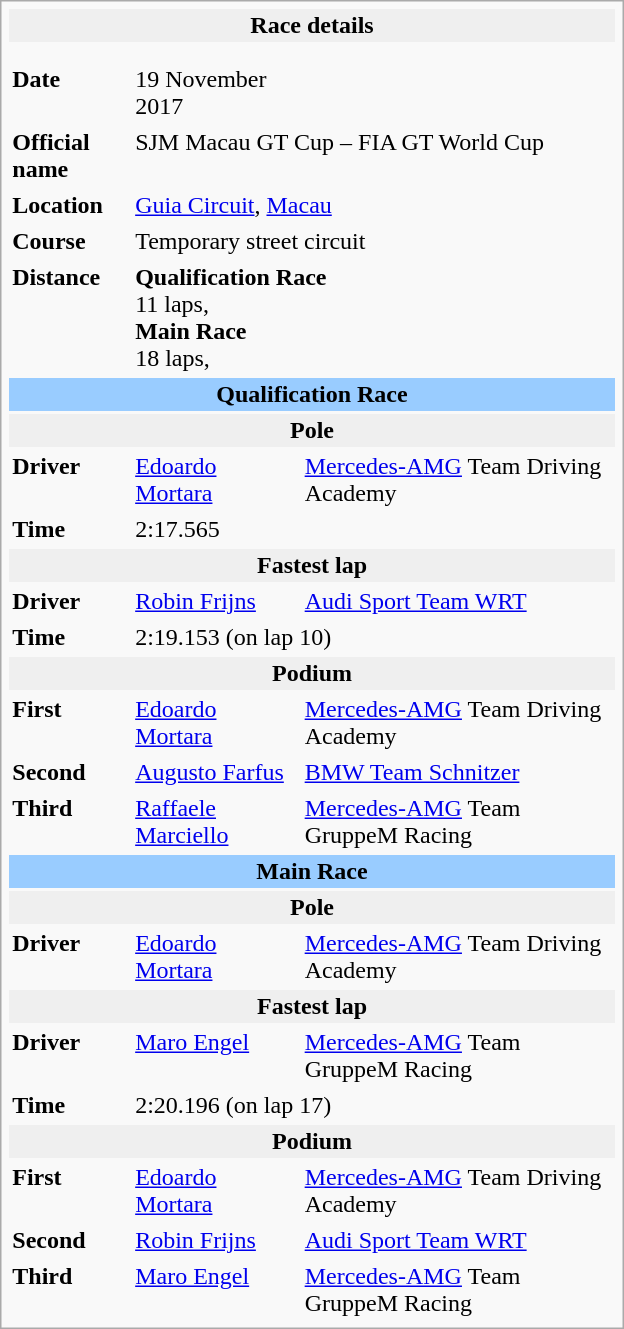<table class="infobox" align="right" cellpadding="2" style="float:right; width: 26em; ">
<tr>
<th colspan="3" bgcolor="#efefef">Race details</th>
</tr>
<tr>
<td colspan="3" style="text-align:center;"></td>
</tr>
<tr>
<td colspan="3" style="text-align:center;"></td>
</tr>
<tr>
<td style="width: 20%;"><strong>Date</strong></td>
<td>19 November 2017</td>
</tr>
<tr>
<td><strong>Official name</strong></td>
<td colspan=2>SJM Macau GT Cup – FIA GT World Cup</td>
</tr>
<tr>
<td><strong>Location</strong></td>
<td colspan=2><a href='#'>Guia Circuit</a>, <a href='#'>Macau</a></td>
</tr>
<tr>
<td><strong>Course</strong></td>
<td colspan=2>Temporary street circuit<br></td>
</tr>
<tr>
<td><strong>Distance</strong></td>
<td colspan=2><strong>Qualification Race</strong><br>11 laps, <br><strong>Main Race</strong><br>18 laps, </td>
</tr>
<tr>
<td colspan=3 style="text-align:center; background-color:#99ccff"><strong>Qualification Race</strong></td>
</tr>
<tr>
<th colspan=3 bgcolor="#efefef">Pole</th>
</tr>
<tr>
<td><strong>Driver</strong></td>
<td> <a href='#'>Edoardo Mortara</a></td>
<td><a href='#'>Mercedes-AMG</a> Team Driving Academy</td>
</tr>
<tr>
<td><strong>Time</strong></td>
<td colspan=2>2:17.565</td>
</tr>
<tr>
<th colspan=3 bgcolor="#efefef">Fastest lap</th>
</tr>
<tr>
<td><strong>Driver</strong></td>
<td> <a href='#'>Robin Frijns</a></td>
<td><a href='#'>Audi Sport Team WRT</a></td>
</tr>
<tr>
<td><strong>Time</strong></td>
<td colspan=2>2:19.153 (on lap 10)</td>
</tr>
<tr>
<th colspan=3 bgcolor="#efefef">Podium</th>
</tr>
<tr>
<td><strong>First</strong></td>
<td> <a href='#'>Edoardo Mortara</a></td>
<td><a href='#'>Mercedes-AMG</a> Team Driving Academy</td>
</tr>
<tr>
<td><strong>Second</strong></td>
<td> <a href='#'>Augusto Farfus</a></td>
<td><a href='#'>BMW Team Schnitzer</a></td>
</tr>
<tr>
<td><strong>Third</strong></td>
<td> <a href='#'>Raffaele Marciello</a></td>
<td><a href='#'>Mercedes-AMG</a> Team GruppeM Racing</td>
</tr>
<tr>
<td colspan=3 style="text-align:center; background-color:#99ccff"><strong>Main Race</strong></td>
</tr>
<tr>
<th colspan=3 bgcolor="#efefef">Pole</th>
</tr>
<tr>
<td><strong>Driver</strong></td>
<td> <a href='#'>Edoardo Mortara</a></td>
<td><a href='#'>Mercedes-AMG</a> Team Driving Academy</td>
</tr>
<tr>
<th colspan=3 bgcolor="#efefef">Fastest lap</th>
</tr>
<tr>
<td><strong>Driver</strong></td>
<td> <a href='#'>Maro Engel</a></td>
<td><a href='#'>Mercedes-AMG</a> Team GruppeM Racing</td>
</tr>
<tr>
<td><strong>Time</strong></td>
<td colspan=2>2:20.196 (on lap 17)</td>
</tr>
<tr>
<th colspan=3 bgcolor="#efefef">Podium</th>
</tr>
<tr>
<td><strong>First</strong></td>
<td> <a href='#'>Edoardo Mortara</a></td>
<td><a href='#'>Mercedes-AMG</a> Team Driving Academy</td>
</tr>
<tr>
<td><strong>Second</strong></td>
<td> <a href='#'>Robin Frijns</a></td>
<td><a href='#'>Audi Sport Team WRT</a></td>
</tr>
<tr>
<td><strong>Third</strong></td>
<td> <a href='#'>Maro Engel</a></td>
<td><a href='#'>Mercedes-AMG</a> Team GruppeM Racing</td>
</tr>
</table>
